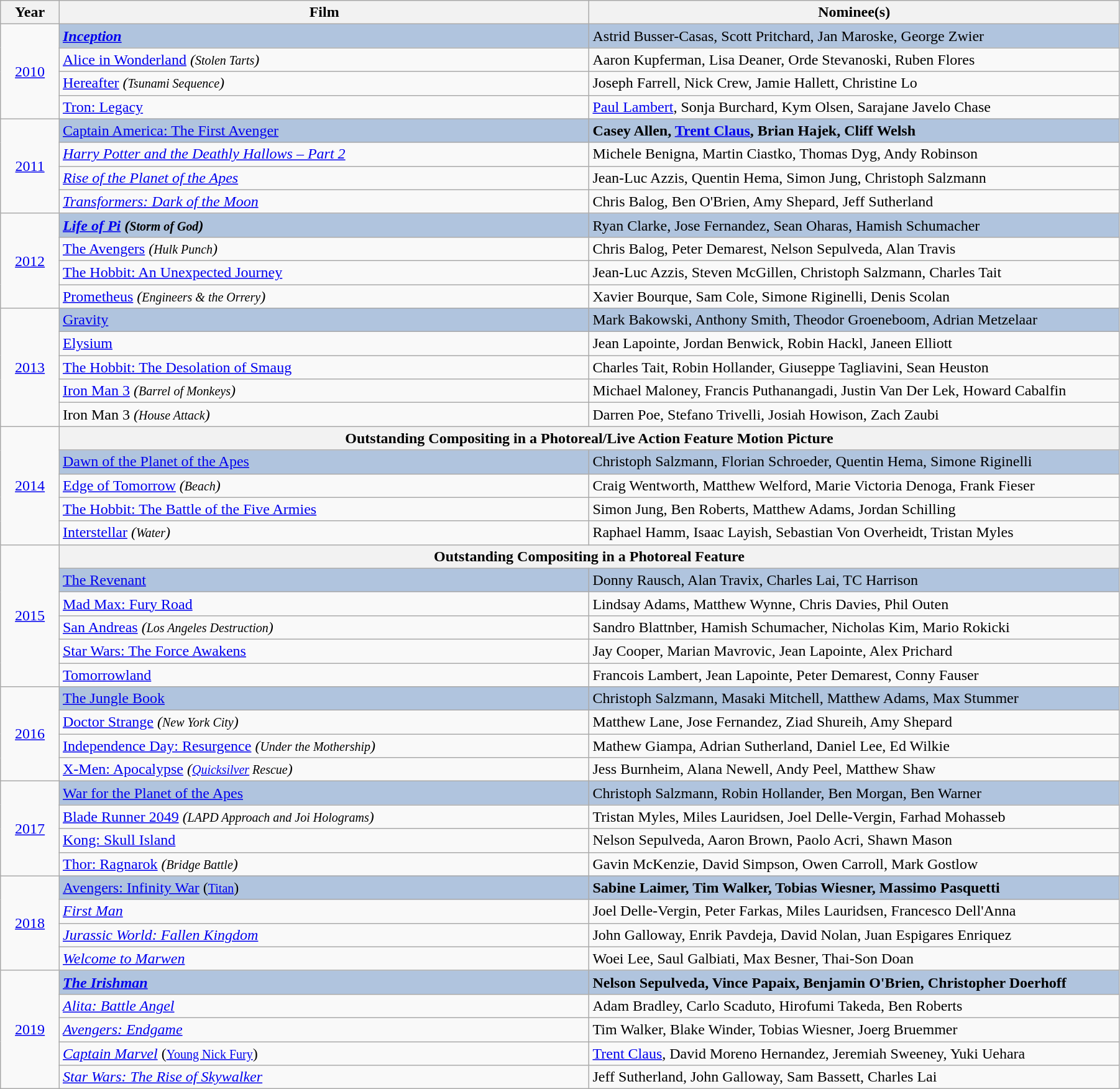<table class="wikitable" width="95%" cellpadding="5">
<tr>
<th width="5%">Year</th>
<th width="45%">Film</th>
<th width="45%">Nominee(s)</th>
</tr>
<tr>
<td rowspan="4" style="text-align:center;"><a href='#'>2010</a><br></td>
<td style="background:#B0C4DE;"><strong><em><a href='#'>Inception</a><em> <strong></td>
<td style="background:#B0C4DE;"></strong>Astrid Busser-Casas, Scott Pritchard, Jan Maroske, George Zwier<strong></td>
</tr>
<tr>
<td></em><a href='#'>Alice in Wonderland</a><em> (<small>Stolen Tarts</small>)</td>
<td>Aaron Kupferman, Lisa Deaner, Orde Stevanoski, Ruben Flores</td>
</tr>
<tr>
<td></em><a href='#'>Hereafter</a><em> (<small>Tsunami Sequence</small>)</td>
<td>Joseph Farrell, Nick Crew, Jamie Hallett, Christine Lo</td>
</tr>
<tr>
<td></em><a href='#'>Tron: Legacy</a><em></td>
<td><a href='#'>Paul Lambert</a>, Sonja Burchard, Kym Olsen, Sarajane Javelo Chase</td>
</tr>
<tr>
<td rowspan="4" style="text-align:center;"><a href='#'>2011</a><br></td>
<td style="background:#B0C4DE;"></em></strong><a href='#'>Captain America: The First Avenger</a></em> </strong></td>
<td style="background:#B0C4DE;"><strong>Casey Allen, <a href='#'>Trent Claus</a>, Brian Hajek, Cliff Welsh</strong></td>
</tr>
<tr>
<td><em><a href='#'>Harry Potter and the Deathly Hallows – Part 2</a></em></td>
<td>Michele Benigna, Martin Ciastko, Thomas Dyg, Andy Robinson</td>
</tr>
<tr>
<td><em><a href='#'>Rise of the Planet of the Apes</a></em></td>
<td>Jean-Luc Azzis, Quentin Hema, Simon Jung, Christoph Salzmann</td>
</tr>
<tr>
<td><em><a href='#'>Transformers: Dark of the Moon</a></em></td>
<td>Chris Balog, Ben O'Brien, Amy Shepard, Jeff Sutherland</td>
</tr>
<tr>
<td rowspan="4" style="text-align:center;"><a href='#'>2012</a><br></td>
<td style="background:#B0C4DE;"><strong><em><a href='#'>Life of Pi</a><em> (<small>Storm of God</small>)<strong></td>
<td style="background:#B0C4DE;"></strong>Ryan Clarke, Jose Fernandez, Sean Oharas, Hamish Schumacher<strong></td>
</tr>
<tr>
<td></em><a href='#'>The Avengers</a><em> (<small>Hulk Punch</small>)</td>
<td>Chris Balog, Peter Demarest, Nelson Sepulveda, Alan Travis</td>
</tr>
<tr>
<td></em><a href='#'>The Hobbit: An Unexpected Journey</a><em></td>
<td>Jean-Luc Azzis, Steven McGillen, Christoph Salzmann, Charles Tait</td>
</tr>
<tr>
<td></em><a href='#'>Prometheus</a><em> (<small>Engineers & the Orrery</small>)</td>
<td>Xavier Bourque, Sam Cole, Simone Riginelli, Denis Scolan</td>
</tr>
<tr>
<td rowspan="5" style="text-align:center;"><a href='#'>2013</a><br></td>
<td style="background:#B0C4DE;"></em></strong><a href='#'>Gravity</a><strong><em></td>
<td style="background:#B0C4DE;"></strong>Mark Bakowski, Anthony Smith, Theodor Groeneboom, Adrian Metzelaar<strong></td>
</tr>
<tr>
<td></em><a href='#'>Elysium</a><em></td>
<td>Jean Lapointe, Jordan Benwick, Robin Hackl, Janeen Elliott</td>
</tr>
<tr>
<td></em><a href='#'>The Hobbit: The Desolation of Smaug</a><em></td>
<td>Charles Tait, Robin Hollander, Giuseppe Tagliavini, Sean Heuston</td>
</tr>
<tr>
<td></em><a href='#'>Iron Man 3</a><em> (<small>Barrel of Monkeys</small>)</td>
<td>Michael Maloney, Francis Puthanangadi, Justin Van Der Lek, Howard Cabalfin</td>
</tr>
<tr>
<td></em>Iron Man 3<em> (<small>House Attack</small>)</td>
<td>Darren Poe, Stefano Trivelli, Josiah Howison, Zach Zaubi</td>
</tr>
<tr>
<td rowspan="5" style="text-align:center;"><a href='#'>2014</a><br></td>
<th colspan="4">Outstanding Compositing in a Photoreal/Live Action Feature Motion Picture</th>
</tr>
<tr>
<td style="background:#B0C4DE;"></em></strong><a href='#'>Dawn of the Planet of the Apes</a><strong><em></td>
<td style="background:#B0C4DE;"></strong>Christoph Salzmann, Florian Schroeder, Quentin Hema, Simone Riginelli<strong></td>
</tr>
<tr>
<td></em><a href='#'>Edge of Tomorrow</a><em> (<small>Beach</small>)</td>
<td>Craig Wentworth, Matthew Welford, Marie Victoria Denoga, Frank Fieser</td>
</tr>
<tr>
<td></em><a href='#'>The Hobbit: The Battle of the Five Armies</a><em></td>
<td>Simon Jung, Ben Roberts, Matthew Adams, Jordan Schilling</td>
</tr>
<tr>
<td></em><a href='#'>Interstellar</a><em> (<small>Water</small>)</td>
<td>Raphael Hamm, Isaac Layish, Sebastian Von Overheidt, Tristan Myles</td>
</tr>
<tr>
<td rowspan="6" style="text-align:center;"><a href='#'>2015</a><br></td>
<th colspan="4">Outstanding Compositing in a Photoreal Feature</th>
</tr>
<tr>
<td style="background:#B0C4DE;"></em></strong><a href='#'>The Revenant</a><strong><em></td>
<td style="background:#B0C4DE;"></strong>Donny Rausch, Alan Travix, Charles Lai, TC Harrison<strong></td>
</tr>
<tr>
<td></em><a href='#'>Mad Max: Fury Road</a><em></td>
<td>Lindsay Adams, Matthew Wynne, Chris Davies, Phil Outen</td>
</tr>
<tr>
<td></em><a href='#'>San Andreas</a><em> (<small>Los Angeles Destruction</small>)</td>
<td>Sandro Blattnber, Hamish Schumacher, Nicholas Kim, Mario Rokicki</td>
</tr>
<tr>
<td></em><a href='#'>Star Wars: The Force Awakens</a><em></td>
<td>Jay Cooper, Marian Mavrovic, Jean Lapointe, Alex Prichard</td>
</tr>
<tr>
<td></em><a href='#'>Tomorrowland</a><em></td>
<td>Francois Lambert, Jean Lapointe, Peter Demarest, Conny Fauser</td>
</tr>
<tr>
<td rowspan="4" style="text-align:center;"><a href='#'>2016</a><br></td>
<td style="background:#B0C4DE;"></em></strong><a href='#'>The Jungle Book</a><strong><em></td>
<td style="background:#B0C4DE;"></strong>Christoph Salzmann, Masaki Mitchell, Matthew Adams, Max Stummer<strong></td>
</tr>
<tr>
<td></em><a href='#'>Doctor Strange</a><em> (<small>New York City</small>)</td>
<td>Matthew Lane, Jose Fernandez, Ziad Shureih, Amy Shepard</td>
</tr>
<tr>
<td></em><a href='#'>Independence Day: Resurgence</a><em> (<small>Under the Mothership</small>)</td>
<td>Mathew Giampa, Adrian Sutherland, Daniel Lee, Ed Wilkie</td>
</tr>
<tr>
<td></em><a href='#'>X-Men: Apocalypse</a><em> (<small><a href='#'>Quicksilver</a> Rescue</small>)</td>
<td>Jess Burnheim, Alana Newell, Andy Peel, Matthew Shaw</td>
</tr>
<tr>
<td rowspan="4" style="text-align:center;"><a href='#'>2017</a><br></td>
<td style="background:#B0C4DE;"></em></strong><a href='#'>War for the Planet of the Apes</a><strong><em></td>
<td style="background:#B0C4DE;"></strong>Christoph Salzmann, Robin Hollander, Ben Morgan, Ben Warner<strong></td>
</tr>
<tr>
<td></em><a href='#'>Blade Runner 2049</a><em> (<small>LAPD Approach and Joi Holograms</small>)</td>
<td>Tristan Myles, Miles Lauridsen, Joel Delle-Vergin, Farhad Mohasseb</td>
</tr>
<tr>
<td></em><a href='#'>Kong: Skull Island</a><em></td>
<td>Nelson Sepulveda, Aaron Brown, Paolo Acri, Shawn Mason</td>
</tr>
<tr>
<td></em><a href='#'>Thor: Ragnarok</a><em> (<small>Bridge Battle</small>)</td>
<td>Gavin McKenzie, David Simpson, Owen Carroll, Mark Gostlow</td>
</tr>
<tr>
<td rowspan="4" style="text-align:center;"><a href='#'>2018</a><br></td>
<td style="background:#B0C4DE;"></em></strong><a href='#'>Avengers: Infinity War</a></em> (<small><a href='#'>Titan</a></small>)</strong></td>
<td style="background:#B0C4DE;"><strong>Sabine Laimer, Tim Walker, Tobias Wiesner, Massimo Pasquetti</strong></td>
</tr>
<tr>
<td><em><a href='#'>First Man</a></em></td>
<td>Joel Delle-Vergin, Peter Farkas, Miles Lauridsen, Francesco Dell'Anna</td>
</tr>
<tr>
<td><em><a href='#'>Jurassic World: Fallen Kingdom</a></em></td>
<td>John Galloway, Enrik Pavdeja, David Nolan, Juan Espigares Enriquez</td>
</tr>
<tr>
<td><em><a href='#'>Welcome to Marwen</a></em></td>
<td>Woei Lee, Saul Galbiati, Max Besner, Thai-Son Doan</td>
</tr>
<tr>
<td rowspan="5" style="text-align:center;"><a href='#'>2019</a><br></td>
<td style="background:#B0C4DE;"><strong><em><a href='#'>The Irishman</a></em></strong></td>
<td style="background:#B0C4DE;"><strong>Nelson Sepulveda, Vince Papaix, Benjamin O'Brien, Christopher Doerhoff</strong></td>
</tr>
<tr>
<td><em><a href='#'>Alita: Battle Angel</a></em></td>
<td>Adam Bradley, Carlo Scaduto, Hirofumi Takeda, Ben Roberts</td>
</tr>
<tr>
<td><em><a href='#'>Avengers: Endgame</a></em></td>
<td>Tim Walker, Blake Winder, Tobias Wiesner, Joerg Bruemmer</td>
</tr>
<tr>
<td><em><a href='#'>Captain Marvel</a></em> (<small><a href='#'>Young Nick Fury</a></small>)</td>
<td><a href='#'>Trent Claus</a>, David Moreno Hernandez, Jeremiah Sweeney, Yuki Uehara</td>
</tr>
<tr>
<td><em><a href='#'>Star Wars: The Rise of Skywalker</a></em></td>
<td>Jeff Sutherland, John Galloway, Sam Bassett, Charles Lai</td>
</tr>
</table>
